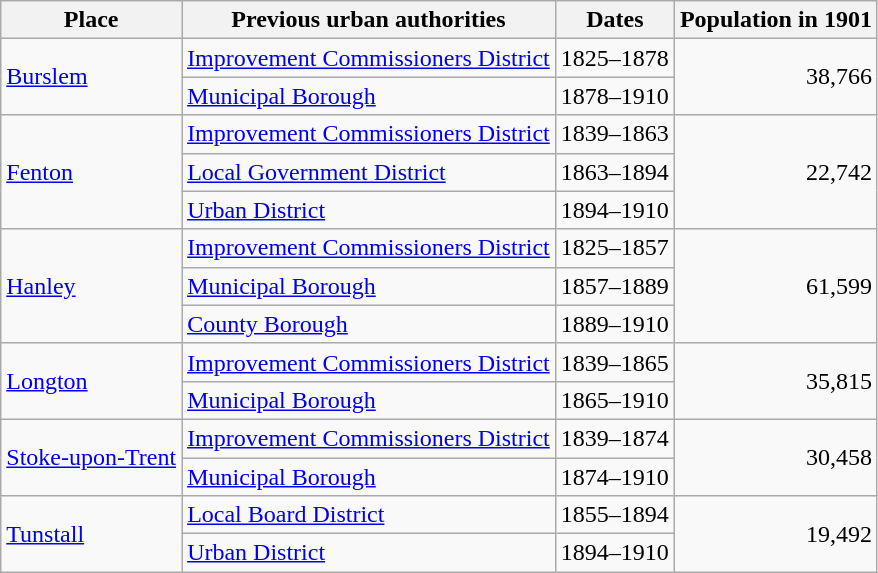<table class="wikitable">
<tr>
<th>Place</th>
<th>Previous urban authorities</th>
<th>Dates</th>
<th>Population in 1901</th>
</tr>
<tr>
<td rowspan=2><a href='#'>Burslem</a></td>
<td><a href='#'>Improvement Commissioners District</a></td>
<td>1825–1878</td>
<td rowspan=2 align=right>38,766</td>
</tr>
<tr>
<td><a href='#'>Municipal Borough</a></td>
<td>1878–1910</td>
</tr>
<tr>
<td rowspan=3><a href='#'>Fenton</a></td>
<td><a href='#'>Improvement Commissioners District</a></td>
<td>1839–1863</td>
<td rowspan=3 align=right>22,742</td>
</tr>
<tr>
<td><a href='#'>Local Government District</a></td>
<td>1863–1894</td>
</tr>
<tr>
<td><a href='#'>Urban District</a></td>
<td>1894–1910</td>
</tr>
<tr>
<td rowspan=3><a href='#'>Hanley</a></td>
<td><a href='#'>Improvement Commissioners District</a></td>
<td>1825–1857</td>
<td rowspan=3 align=right>61,599</td>
</tr>
<tr>
<td><a href='#'>Municipal Borough</a></td>
<td>1857–1889</td>
</tr>
<tr>
<td><a href='#'>County Borough</a></td>
<td>1889–1910</td>
</tr>
<tr>
<td rowspan=2><a href='#'>Longton</a></td>
<td><a href='#'>Improvement Commissioners District</a></td>
<td>1839–1865</td>
<td rowspan=2 align=right>35,815</td>
</tr>
<tr>
<td><a href='#'>Municipal Borough</a></td>
<td>1865–1910</td>
</tr>
<tr>
<td rowspan=2><a href='#'>Stoke-upon-Trent</a></td>
<td><a href='#'>Improvement Commissioners District</a></td>
<td>1839–1874</td>
<td rowspan=2 align=right>30,458</td>
</tr>
<tr>
<td><a href='#'>Municipal Borough</a></td>
<td>1874–1910</td>
</tr>
<tr>
<td rowspan=2><a href='#'>Tunstall</a></td>
<td><a href='#'>Local Board District</a></td>
<td>1855–1894</td>
<td rowspan=2 align=right>19,492</td>
</tr>
<tr>
<td><a href='#'>Urban District</a></td>
<td>1894–1910</td>
</tr>
</table>
